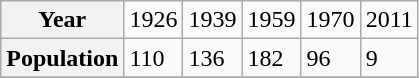<table class="wikitable">
<tr>
<th>Year</th>
<td>1926</td>
<td>1939</td>
<td>1959</td>
<td>1970</td>
<td>2011</td>
</tr>
<tr>
<th>Population</th>
<td>110</td>
<td>136</td>
<td>182</td>
<td>96</td>
<td>9</td>
</tr>
<tr>
</tr>
</table>
